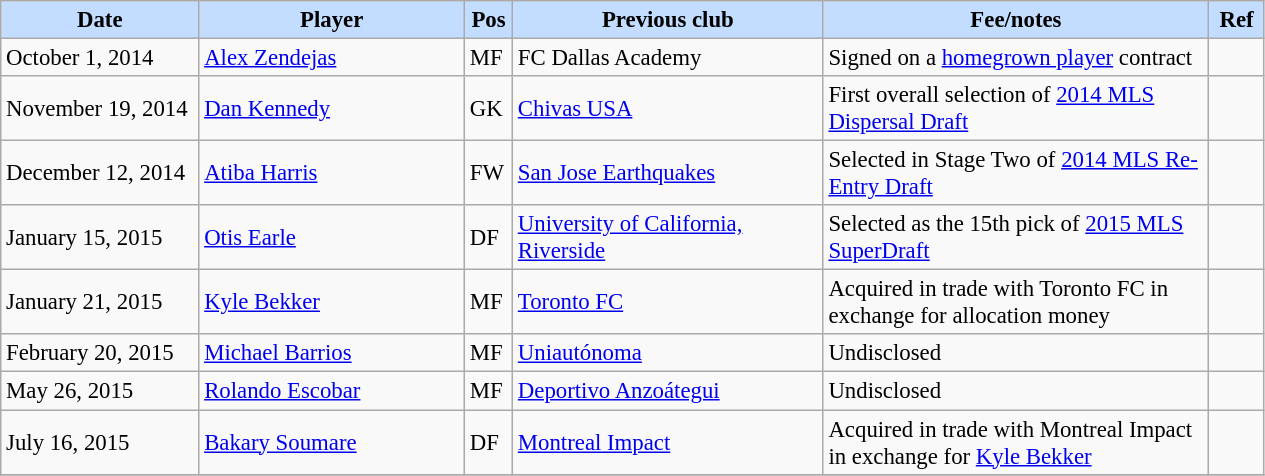<table class="wikitable" style="text-align:left; font-size:95%;">
<tr>
<th style="background:#c2ddff; width:125px;">Date</th>
<th style="background:#c2ddff; width:170px;">Player</th>
<th style="background:#c2ddff; width:25px;">Pos</th>
<th style="background:#c2ddff; width:200px;">Previous club</th>
<th style="background:#c2ddff; width:250px;">Fee/notes</th>
<th style="background:#c2ddff; width:30px;">Ref</th>
</tr>
<tr>
<td>October 1, 2014</td>
<td> <a href='#'>Alex Zendejas</a></td>
<td>MF</td>
<td> FC Dallas Academy</td>
<td>Signed on a <a href='#'>homegrown player</a> contract</td>
<td></td>
</tr>
<tr>
<td>November 19, 2014</td>
<td> <a href='#'>Dan Kennedy</a></td>
<td>GK</td>
<td> <a href='#'>Chivas USA</a></td>
<td>First overall selection of <a href='#'>2014 MLS Dispersal Draft</a></td>
<td></td>
</tr>
<tr>
<td>December 12, 2014</td>
<td> <a href='#'>Atiba Harris</a></td>
<td>FW</td>
<td> <a href='#'>San Jose Earthquakes</a></td>
<td>Selected in Stage Two of <a href='#'>2014 MLS Re-Entry Draft</a></td>
<td></td>
</tr>
<tr>
<td>January 15, 2015</td>
<td> <a href='#'>Otis Earle</a></td>
<td>DF</td>
<td> <a href='#'>University of California, Riverside</a></td>
<td>Selected as the 15th pick of <a href='#'>2015 MLS SuperDraft</a></td>
<td></td>
</tr>
<tr>
<td>January 21, 2015</td>
<td> <a href='#'>Kyle Bekker</a></td>
<td>MF</td>
<td> <a href='#'>Toronto FC</a></td>
<td>Acquired in trade with Toronto FC in exchange for allocation money</td>
<td></td>
</tr>
<tr>
<td>February 20, 2015</td>
<td> <a href='#'>Michael Barrios</a></td>
<td>MF</td>
<td> <a href='#'>Uniautónoma</a></td>
<td>Undisclosed</td>
<td></td>
</tr>
<tr>
<td>May 26, 2015</td>
<td> <a href='#'>Rolando Escobar</a></td>
<td>MF</td>
<td> <a href='#'>Deportivo Anzoátegui</a></td>
<td>Undisclosed</td>
<td></td>
</tr>
<tr>
<td>July 16, 2015</td>
<td> <a href='#'>Bakary Soumare</a></td>
<td>DF</td>
<td> <a href='#'>Montreal Impact</a></td>
<td>Acquired in trade with Montreal Impact in exchange for <a href='#'>Kyle Bekker</a></td>
<td></td>
</tr>
<tr>
</tr>
</table>
